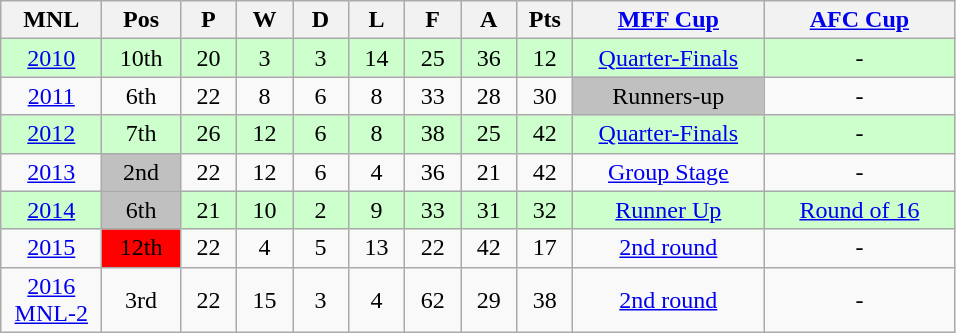<table class="wikitable" style="text-align: center">
<tr>
<th style="width:60px;" scope="col">MNL</th>
<th style="width:45px;" scope="col">Pos</th>
<th style="width:30px;" scope="col">P</th>
<th style="width:30px;" scope="col">W</th>
<th style="width:30px;" scope="col">D</th>
<th style="width:30px;" scope="col">L</th>
<th style="width:30px;" scope="col">F</th>
<th style="width:30px;" scope="col">A</th>
<th style="width:30px;" scope="col">Pts</th>
<th style="width:120px;" scope="col"><a href='#'>MFF Cup</a></th>
<th style="width:120px;" scope="col"><a href='#'>AFC Cup</a></th>
</tr>
<tr style="background:#cfc;">
<td><a href='#'>2010</a></td>
<td>10th</td>
<td>20</td>
<td>3</td>
<td>3</td>
<td>14</td>
<td>25</td>
<td>36</td>
<td>12</td>
<td><a href='#'>Quarter-Finals</a></td>
<td>-</td>
</tr>
<tr>
<td><a href='#'>2011</a></td>
<td>6th</td>
<td>22</td>
<td>8</td>
<td>6</td>
<td>8</td>
<td>33</td>
<td>28</td>
<td>30</td>
<td style="background:silver;">Runners-up</td>
<td>-</td>
</tr>
<tr style="background:#cfc;">
<td><a href='#'>2012</a></td>
<td>7th</td>
<td>26</td>
<td>12</td>
<td>6</td>
<td>8</td>
<td>38</td>
<td>25</td>
<td>42</td>
<td><a href='#'>Quarter-Finals</a></td>
<td>-</td>
</tr>
<tr>
<td><a href='#'>2013</a></td>
<td style="background:silver;">2nd</td>
<td>22</td>
<td>12</td>
<td>6</td>
<td>4</td>
<td>36</td>
<td>21</td>
<td>42</td>
<td><a href='#'>Group Stage</a></td>
<td>-</td>
</tr>
<tr style="background:#cfc;">
<td><a href='#'>2014</a></td>
<td style="background:silver;">6th</td>
<td>21</td>
<td>10</td>
<td>2</td>
<td>9</td>
<td>33</td>
<td>31</td>
<td>32</td>
<td><a href='#'>Runner Up</a></td>
<td><a href='#'>Round of 16</a></td>
</tr>
<tr>
<td><a href='#'>2015</a></td>
<td style="background:red;">12th</td>
<td>22</td>
<td>4</td>
<td>5</td>
<td>13</td>
<td>22</td>
<td>42</td>
<td>17</td>
<td><a href='#'>2nd round</a></td>
<td>-</td>
</tr>
<tr>
<td><a href='#'>2016 MNL-2</a></td>
<td style="background:bronze;">3rd</td>
<td>22</td>
<td>15</td>
<td>3</td>
<td>4</td>
<td>62</td>
<td>29</td>
<td>38</td>
<td><a href='#'>2nd round</a></td>
<td>-</td>
</tr>
</table>
